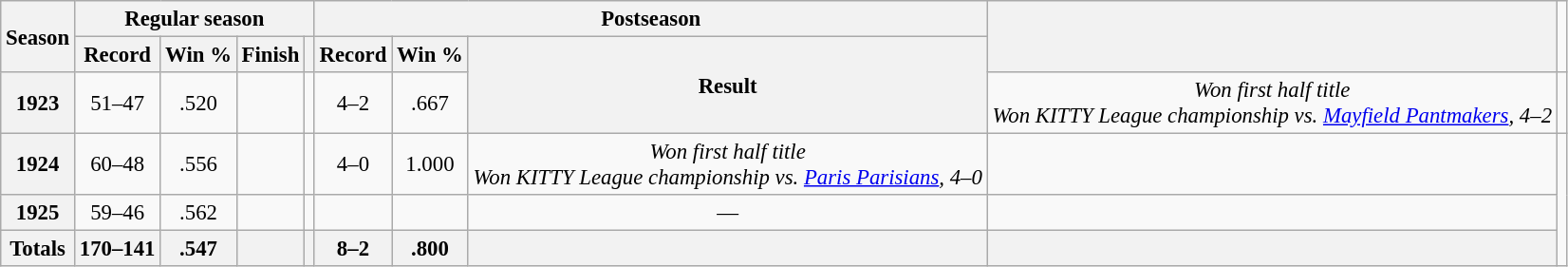<table class="wikitable sortable plainrowheaders" style="font-size: 95%; text-align:center;">
<tr>
<th rowspan="2" scope="col">Season</th>
<th colspan="4" scope="col">Regular season</th>
<th colspan="3" scope="col">Postseason</th>
<th rowspan="2" class="unsortable" scope="col"></th>
</tr>
<tr>
<th scope="col">Record</th>
<th scope="col">Win %</th>
<th scope="col">Finish</th>
<th scope="col"></th>
<th scope="col">Record</th>
<th scope="col">Win %</th>
<th class="unsortable" rowspan="2" scope="col">Result</th>
</tr>
<tr>
<th scope="row" style="text-align:center">1923</th>
<td>51–47</td>
<td>.520</td>
<td></td>
<td></td>
<td>4–2</td>
<td>.667</td>
<td><em>Won first half title</em><br><em>Won KITTY League championship vs. <a href='#'>Mayfield Pantmakers</a>, 4–2</em></td>
<td></td>
</tr>
<tr>
<th scope="row" style="text-align:center">1924</th>
<td>60–48</td>
<td>.556</td>
<td></td>
<td></td>
<td>4–0</td>
<td>1.000</td>
<td><em>Won first half title</em><br><em>Won KITTY League championship vs. <a href='#'>Paris Parisians</a>, 4–0</em></td>
<td></td>
</tr>
<tr>
<th scope="row" style="text-align:center">1925</th>
<td>59–46</td>
<td>.562</td>
<td></td>
<td></td>
<td></td>
<td></td>
<td>—</td>
<td></td>
</tr>
<tr class="sortbottom">
<th scope="row" style="text-align:center"><strong>Totals</strong></th>
<th>170–141</th>
<th>.547</th>
<th></th>
<th></th>
<th>8–2</th>
<th>.800</th>
<th></th>
<th></th>
</tr>
</table>
